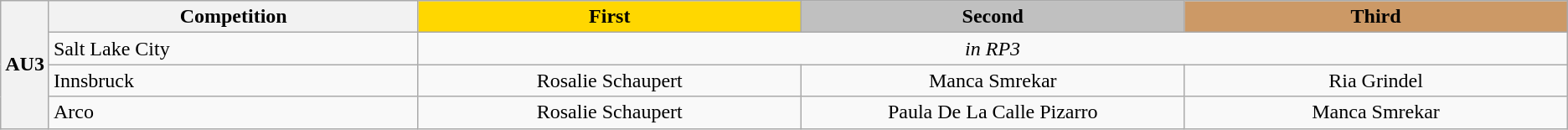<table class="wikitable" style="text-align:center;">
<tr>
<th rowspan="4" width="1%">AU3</th>
<th width="24%">Competition</th>
<th width="25%" style="background: gold">First</th>
<th width="25%" style="background: silver">Second</th>
<th width="25%" style="background: #cc9966">Third</th>
</tr>
<tr>
<td style="text-align:left"> Salt Lake City</td>
<td colspan="3"><em>in RP3</em></td>
</tr>
<tr>
<td style="text-align:left"> Innsbruck</td>
<td> Rosalie Schaupert</td>
<td> Manca Smrekar</td>
<td> Ria Grindel</td>
</tr>
<tr>
<td style="text-align:left"> Arco</td>
<td> Rosalie Schaupert</td>
<td> Paula De La Calle Pizarro</td>
<td> Manca Smrekar</td>
</tr>
</table>
